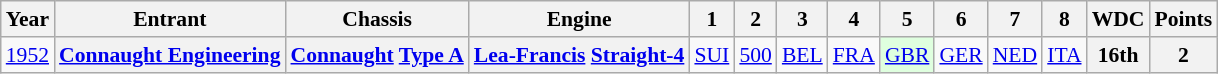<table class="wikitable" style="text-align:center; font-size:90%">
<tr>
<th>Year</th>
<th>Entrant</th>
<th>Chassis</th>
<th>Engine</th>
<th>1</th>
<th>2</th>
<th>3</th>
<th>4</th>
<th>5</th>
<th>6</th>
<th>7</th>
<th>8</th>
<th>WDC</th>
<th>Points</th>
</tr>
<tr>
<td><a href='#'>1952</a></td>
<th><a href='#'>Connaught Engineering</a></th>
<th><a href='#'>Connaught</a> <a href='#'>Type A</a></th>
<th><a href='#'>Lea-Francis</a> <a href='#'>Straight-4</a></th>
<td><a href='#'>SUI</a></td>
<td><a href='#'>500</a></td>
<td><a href='#'>BEL</a></td>
<td><a href='#'>FRA</a></td>
<td style="background:#DFFFDF;"><a href='#'>GBR</a><br></td>
<td><a href='#'>GER</a></td>
<td><a href='#'>NED</a></td>
<td><a href='#'>ITA</a></td>
<th>16th</th>
<th>2</th>
</tr>
</table>
